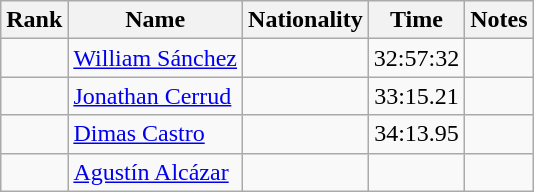<table class="wikitable sortable" style="text-align:center">
<tr>
<th>Rank</th>
<th>Name</th>
<th>Nationality</th>
<th>Time</th>
<th>Notes</th>
</tr>
<tr>
<td></td>
<td align=left><a href='#'>William Sánchez</a></td>
<td align=left></td>
<td>32:57:32</td>
<td></td>
</tr>
<tr>
<td></td>
<td align=left><a href='#'>Jonathan Cerrud</a></td>
<td align=left></td>
<td>33:15.21</td>
<td></td>
</tr>
<tr>
<td></td>
<td align=left><a href='#'>Dimas Castro</a></td>
<td align=left></td>
<td>34:13.95</td>
<td></td>
</tr>
<tr>
<td></td>
<td align=left><a href='#'>Agustín Alcázar</a></td>
<td align=left></td>
<td></td>
<td></td>
</tr>
</table>
